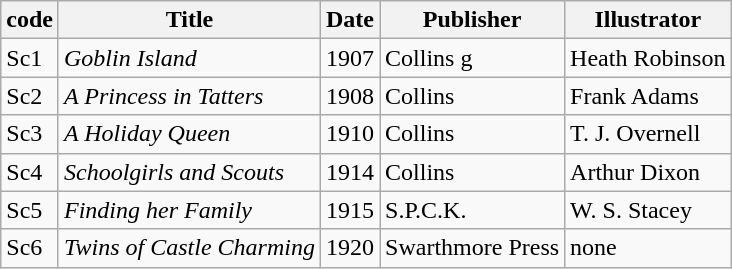<table class="wikitable">
<tr>
<th>code</th>
<th>Title</th>
<th>Date</th>
<th>Publisher</th>
<th>Illustrator</th>
</tr>
<tr>
<td>Sc1</td>
<td><em>Goblin Island</em></td>
<td>1907</td>
<td>Collins g</td>
<td>Heath Robinson</td>
</tr>
<tr>
<td>Sc2</td>
<td><em>A Princess in Tatters</em></td>
<td>1908</td>
<td>Collins</td>
<td>Frank Adams</td>
</tr>
<tr>
<td>Sc3</td>
<td><em>A Holiday Queen</em></td>
<td>1910</td>
<td>Collins</td>
<td>T. J. Overnell</td>
</tr>
<tr>
<td>Sc4</td>
<td><em>Schoolgirls and Scouts</em></td>
<td>1914</td>
<td>Collins</td>
<td>Arthur Dixon</td>
</tr>
<tr>
<td>Sc5</td>
<td><em>Finding her Family</em></td>
<td>1915</td>
<td>S.P.C.K.</td>
<td>W. S. Stacey</td>
</tr>
<tr>
<td>Sc6</td>
<td><em>Twins of Castle Charming</em></td>
<td>1920</td>
<td>Swarthmore Press</td>
<td>none</td>
</tr>
</table>
